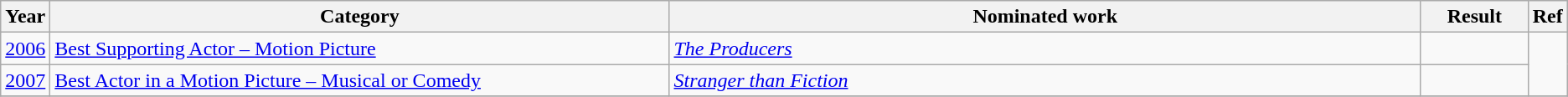<table class=wikitable>
<tr>
<th scope="col" style="width:1em;">Year</th>
<th scope="col" style="width:32em;">Category</th>
<th scope="col" style="width:39em;">Nominated work</th>
<th scope="col" style="width:5em;">Result</th>
<th>Ref</th>
</tr>
<tr>
<td><a href='#'>2006</a></td>
<td><a href='#'>Best Supporting Actor – Motion Picture</a></td>
<td><em><a href='#'>The Producers</a></em></td>
<td></td>
<td rowspan=2></td>
</tr>
<tr>
<td><a href='#'>2007</a></td>
<td><a href='#'>Best Actor in a Motion Picture – Musical or Comedy</a></td>
<td><em><a href='#'>Stranger than Fiction</a></em></td>
<td></td>
</tr>
<tr>
</tr>
</table>
